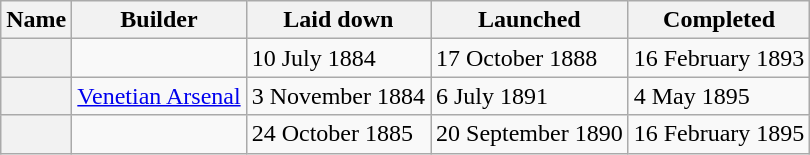<table class="wikitable plainrowheaders">
<tr>
<th scope="col">Name</th>
<th scope="col">Builder</th>
<th scope="col">Laid down</th>
<th scope="col">Launched</th>
<th scope="col">Completed</th>
</tr>
<tr>
<th scope="row"></th>
<td></td>
<td>10 July 1884</td>
<td>17 October 1888</td>
<td>16 February 1893</td>
</tr>
<tr>
<th scope="row"></th>
<td><a href='#'>Venetian Arsenal</a></td>
<td>3 November 1884</td>
<td>6 July 1891</td>
<td>4 May 1895</td>
</tr>
<tr>
<th scope="row"></th>
<td></td>
<td>24 October 1885</td>
<td>20 September 1890</td>
<td>16 February 1895</td>
</tr>
</table>
